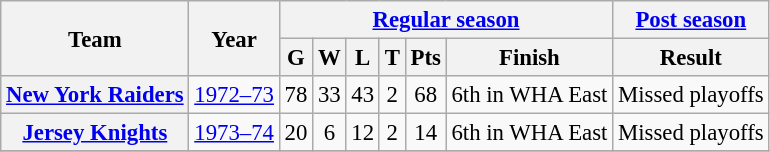<table class="wikitable" style="font-size: 95%; text-align:center;">
<tr>
<th rowspan="2">Team</th>
<th rowspan="2">Year</th>
<th colspan="6"><a href='#'>Regular season</a></th>
<th colspan="1"><a href='#'>Post season</a></th>
</tr>
<tr>
<th>G</th>
<th>W</th>
<th>L</th>
<th>T</th>
<th>Pts</th>
<th>Finish</th>
<th>Result</th>
</tr>
<tr>
<th><a href='#'>New York Raiders</a></th>
<td><a href='#'>1972–73</a></td>
<td>78</td>
<td>33</td>
<td>43</td>
<td>2</td>
<td>68</td>
<td>6th in WHA East</td>
<td>Missed playoffs</td>
</tr>
<tr>
<th><a href='#'>Jersey Knights</a></th>
<td><a href='#'>1973–74</a></td>
<td>20</td>
<td>6</td>
<td>12</td>
<td>2</td>
<td>14</td>
<td>6th in WHA East</td>
<td>Missed playoffs</td>
</tr>
<tr>
</tr>
</table>
